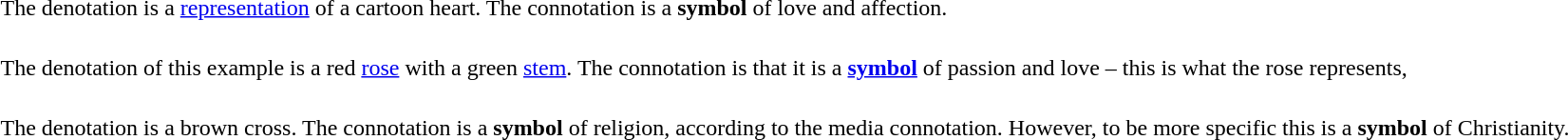<table class="mw-collapsible">
<tr>
<td><br>The denotation is a <a href='#'>representation</a> of a cartoon heart. The connotation is a <strong>symbol</strong> of love and affection.</td>
</tr>
<tr>
</tr>
<tr>
<td><br>The denotation of this example is a red <a href='#'>rose</a> with a green <a href='#'>stem</a>. The connotation is that it is a <strong><a href='#'>symbol</a></strong> of passion and love – this is what the rose represents,</td>
</tr>
<tr>
</tr>
<tr>
<td><br>The denotation is a brown cross. The connotation is a <strong>symbol</strong> of religion, according to the media connotation. However, to be more specific this is a <strong>symbol</strong> of Christianity.</td>
</tr>
<tr>
</tr>
</table>
